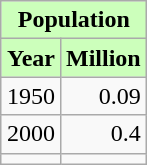<table class="wikitable" style="float: right; margin-left: 10px">
<tr>
<th colspan="4" style="text-align:center; background:#cfb;">Population</th>
</tr>
<tr>
<th style="background:#cfb;">Year</th>
<th style="background:#cfb;">Million</th>
</tr>
<tr>
<td style="text-align:left;">1950</td>
<td style="text-align:right;">0.09</td>
</tr>
<tr>
<td style="text-align:left;">2000</td>
<td style="text-align:right;">0.4</td>
</tr>
<tr>
<td style="text-align:left;"></td>
<td style="text-align:right;"></td>
</tr>
</table>
